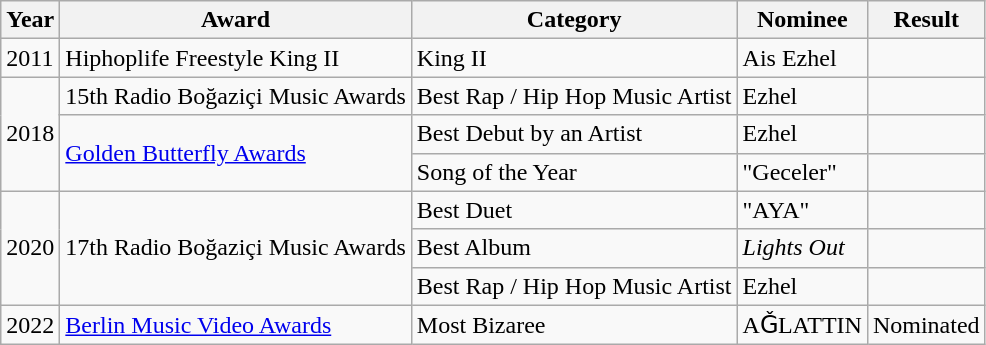<table class="wikitable">
<tr>
<th>Year</th>
<th>Award</th>
<th>Category</th>
<th>Nominee</th>
<th>Result</th>
</tr>
<tr>
<td>2011</td>
<td>Hiphoplife Freestyle King II</td>
<td>King II</td>
<td>Ais Ezhel</td>
<td></td>
</tr>
<tr>
<td rowspan="3">2018</td>
<td rowspan="1">15th Radio Boğaziçi Music Awards</td>
<td>Best Rap / Hip Hop Music Artist</td>
<td>Ezhel</td>
<td></td>
</tr>
<tr>
<td rowspan="2"><a href='#'>Golden Butterfly Awards</a></td>
<td>Best Debut by an Artist</td>
<td>Ezhel</td>
<td></td>
</tr>
<tr>
<td>Song of the Year</td>
<td>"Geceler"</td>
<td></td>
</tr>
<tr>
<td rowspan="3">2020</td>
<td rowspan="3">17th Radio Boğaziçi Music Awards</td>
<td>Best Duet</td>
<td>"AYA"</td>
<td></td>
</tr>
<tr>
<td>Best Album</td>
<td><em>Lights Out</em></td>
<td></td>
</tr>
<tr>
<td>Best Rap / Hip Hop Music Artist</td>
<td>Ezhel</td>
<td></td>
</tr>
<tr>
<td>2022</td>
<td><a href='#'>Berlin Music Video Awards</a></td>
<td>Most Bizaree</td>
<td>AǦLATTIN</td>
<td>Nominated</td>
</tr>
</table>
